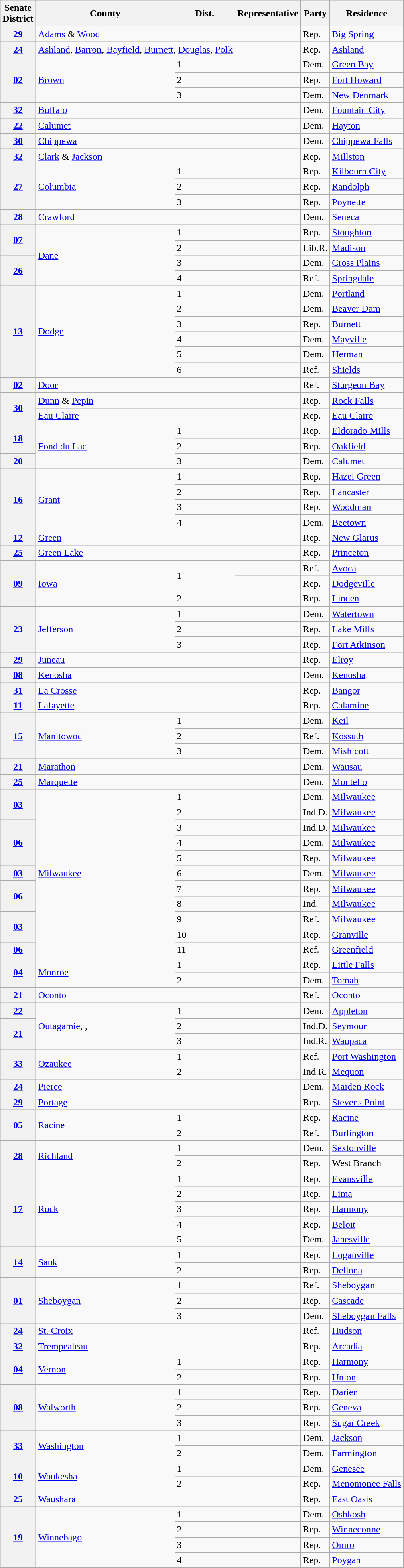<table class="wikitable sortable">
<tr>
<th>Senate<br>District</th>
<th>County</th>
<th>Dist.</th>
<th>Representative</th>
<th>Party</th>
<th>Residence</th>
</tr>
<tr>
<th><a href='#'>29</a></th>
<td text-align="left" colspan="2"><a href='#'>Adams</a> & <a href='#'>Wood</a></td>
<td></td>
<td>Rep.</td>
<td><a href='#'>Big Spring</a></td>
</tr>
<tr>
<th><a href='#'>24</a></th>
<td text-align="left" colspan="2"><a href='#'>Ashland</a>, <a href='#'>Barron</a>, <a href='#'>Bayfield</a>, <a href='#'>Burnett</a>, <a href='#'>Douglas</a>, <a href='#'>Polk</a></td>
<td></td>
<td>Rep.</td>
<td><a href='#'>Ashland</a></td>
</tr>
<tr>
<th rowspan="3"><a href='#'>02</a></th>
<td text-align="left" rowspan="3"><a href='#'>Brown</a> </td>
<td>1</td>
<td></td>
<td>Dem.</td>
<td><a href='#'>Green Bay</a></td>
</tr>
<tr>
<td>2</td>
<td></td>
<td>Rep.</td>
<td><a href='#'>Fort Howard</a></td>
</tr>
<tr>
<td>3</td>
<td></td>
<td>Dem.</td>
<td><a href='#'>New Denmark</a></td>
</tr>
<tr>
<th><a href='#'>32</a></th>
<td text-align="left" colspan="2"><a href='#'>Buffalo</a></td>
<td></td>
<td>Dem.</td>
<td><a href='#'>Fountain City</a></td>
</tr>
<tr>
<th><a href='#'>22</a></th>
<td text-align="left" colspan="2"><a href='#'>Calumet</a></td>
<td></td>
<td>Dem.</td>
<td><a href='#'>Hayton</a></td>
</tr>
<tr>
<th><a href='#'>30</a></th>
<td text-align="left" colspan="2"><a href='#'>Chippewa</a> </td>
<td></td>
<td>Dem.</td>
<td><a href='#'>Chippewa Falls</a></td>
</tr>
<tr>
<th><a href='#'>32</a></th>
<td text-align="left" colspan="2"><a href='#'>Clark</a> & <a href='#'>Jackson</a></td>
<td></td>
<td>Rep.</td>
<td><a href='#'>Millston</a></td>
</tr>
<tr>
<th rowspan="3"><a href='#'>27</a></th>
<td text-align="left" rowspan="3"><a href='#'>Columbia</a></td>
<td>1</td>
<td></td>
<td>Rep.</td>
<td><a href='#'>Kilbourn City</a></td>
</tr>
<tr>
<td>2</td>
<td></td>
<td>Rep.</td>
<td><a href='#'>Randolph</a></td>
</tr>
<tr>
<td>3</td>
<td></td>
<td>Rep.</td>
<td><a href='#'>Poynette</a></td>
</tr>
<tr>
<th><a href='#'>28</a></th>
<td text-align="left" colspan="2"><a href='#'>Crawford</a></td>
<td></td>
<td>Dem.</td>
<td><a href='#'>Seneca</a></td>
</tr>
<tr>
<th rowspan="2"><a href='#'>07</a></th>
<td text-align="left" rowspan="4"><a href='#'>Dane</a></td>
<td>1</td>
<td></td>
<td>Rep.</td>
<td><a href='#'>Stoughton</a></td>
</tr>
<tr>
<td>2</td>
<td></td>
<td>Lib.R.</td>
<td><a href='#'>Madison</a></td>
</tr>
<tr>
<th rowspan="2"><a href='#'>26</a></th>
<td>3</td>
<td></td>
<td>Dem.</td>
<td><a href='#'>Cross Plains</a></td>
</tr>
<tr>
<td>4</td>
<td></td>
<td>Ref.</td>
<td><a href='#'>Springdale</a></td>
</tr>
<tr>
<th rowspan="6"><a href='#'>13</a></th>
<td text-align="left" rowspan="6"><a href='#'>Dodge</a></td>
<td>1</td>
<td></td>
<td>Dem.</td>
<td><a href='#'>Portland</a></td>
</tr>
<tr>
<td>2</td>
<td></td>
<td>Dem.</td>
<td><a href='#'>Beaver Dam</a></td>
</tr>
<tr>
<td>3</td>
<td></td>
<td>Rep.</td>
<td><a href='#'>Burnett</a></td>
</tr>
<tr>
<td>4</td>
<td></td>
<td>Dem.</td>
<td><a href='#'>Mayville</a></td>
</tr>
<tr>
<td>5</td>
<td></td>
<td>Dem.</td>
<td><a href='#'>Herman</a></td>
</tr>
<tr>
<td>6</td>
<td></td>
<td>Ref.</td>
<td><a href='#'>Shields</a></td>
</tr>
<tr>
<th><a href='#'>02</a></th>
<td text-align="left" colspan="2"><a href='#'>Door</a> </td>
<td></td>
<td>Ref.</td>
<td><a href='#'>Sturgeon Bay</a></td>
</tr>
<tr>
<th rowspan="2"><a href='#'>30</a></th>
<td text-align="left" colspan="2"><a href='#'>Dunn</a> & <a href='#'>Pepin</a></td>
<td></td>
<td>Rep.</td>
<td><a href='#'>Rock Falls</a></td>
</tr>
<tr>
<td text-align="left" colspan="2"><a href='#'>Eau Claire</a></td>
<td></td>
<td>Rep.</td>
<td><a href='#'>Eau Claire</a></td>
</tr>
<tr>
<th rowspan="2"><a href='#'>18</a></th>
<td text-align="left" rowspan="3"><a href='#'>Fond du Lac</a></td>
<td>1</td>
<td></td>
<td>Rep.</td>
<td><a href='#'>Eldorado Mills</a></td>
</tr>
<tr>
<td>2</td>
<td></td>
<td>Rep.</td>
<td><a href='#'>Oakfield</a></td>
</tr>
<tr>
<th><a href='#'>20</a></th>
<td>3</td>
<td></td>
<td>Dem.</td>
<td><a href='#'>Calumet</a></td>
</tr>
<tr>
<th rowspan="4"><a href='#'>16</a></th>
<td text-align="left" rowspan="4"><a href='#'>Grant</a></td>
<td>1</td>
<td></td>
<td>Rep.</td>
<td><a href='#'>Hazel Green</a></td>
</tr>
<tr>
<td>2</td>
<td></td>
<td>Rep.</td>
<td><a href='#'>Lancaster</a></td>
</tr>
<tr>
<td>3</td>
<td></td>
<td>Rep.</td>
<td><a href='#'>Woodman</a></td>
</tr>
<tr>
<td>4</td>
<td></td>
<td>Dem.</td>
<td><a href='#'>Beetown</a></td>
</tr>
<tr>
<th><a href='#'>12</a></th>
<td text-align="left" colspan="2"><a href='#'>Green</a></td>
<td></td>
<td>Rep.</td>
<td><a href='#'>New Glarus</a></td>
</tr>
<tr>
<th><a href='#'>25</a></th>
<td text-align="left" colspan="2"><a href='#'>Green Lake</a></td>
<td></td>
<td>Rep.</td>
<td><a href='#'>Princeton</a></td>
</tr>
<tr>
<th rowspan="3"><a href='#'>09</a></th>
<td text-align="left" rowspan="3"><a href='#'>Iowa</a></td>
<td rowspan="2">1</td>
<td> </td>
<td>Ref.</td>
<td><a href='#'>Avoca</a></td>
</tr>
<tr>
<td> </td>
<td>Rep.</td>
<td><a href='#'>Dodgeville</a></td>
</tr>
<tr>
<td>2</td>
<td></td>
<td>Rep.</td>
<td><a href='#'>Linden</a></td>
</tr>
<tr>
<th rowspan="3"><a href='#'>23</a></th>
<td text-align="left" rowspan="3"><a href='#'>Jefferson</a></td>
<td>1</td>
<td></td>
<td>Dem.</td>
<td><a href='#'>Watertown</a></td>
</tr>
<tr>
<td>2</td>
<td></td>
<td>Rep.</td>
<td><a href='#'>Lake Mills</a></td>
</tr>
<tr>
<td>3</td>
<td></td>
<td>Rep.</td>
<td><a href='#'>Fort Atkinson</a></td>
</tr>
<tr>
<th><a href='#'>29</a></th>
<td text-align="left" colspan="2"><a href='#'>Juneau</a></td>
<td></td>
<td>Rep.</td>
<td><a href='#'>Elroy</a></td>
</tr>
<tr>
<th><a href='#'>08</a></th>
<td text-align="left" colspan="2"><a href='#'>Kenosha</a></td>
<td></td>
<td>Dem.</td>
<td><a href='#'>Kenosha</a></td>
</tr>
<tr>
<th><a href='#'>31</a></th>
<td text-align="left" colspan="2"><a href='#'>La Crosse</a></td>
<td></td>
<td>Rep.</td>
<td><a href='#'>Bangor</a></td>
</tr>
<tr>
<th><a href='#'>11</a></th>
<td text-align="left" colspan="2"><a href='#'>Lafayette</a></td>
<td></td>
<td>Rep.</td>
<td><a href='#'>Calamine</a></td>
</tr>
<tr>
<th rowspan="3"><a href='#'>15</a></th>
<td text-align="left" rowspan="3"><a href='#'>Manitowoc</a></td>
<td>1</td>
<td></td>
<td>Dem.</td>
<td><a href='#'>Keil</a></td>
</tr>
<tr>
<td>2</td>
<td></td>
<td>Ref.</td>
<td><a href='#'>Kossuth</a></td>
</tr>
<tr>
<td>3</td>
<td></td>
<td>Dem.</td>
<td><a href='#'>Mishicott</a></td>
</tr>
<tr>
<th><a href='#'>21</a></th>
<td text-align="left" colspan="2"><a href='#'>Marathon</a></td>
<td></td>
<td>Dem.</td>
<td><a href='#'>Wausau</a></td>
</tr>
<tr>
<th><a href='#'>25</a></th>
<td text-align="left" colspan="2"><a href='#'>Marquette</a></td>
<td></td>
<td>Dem.</td>
<td><a href='#'>Montello</a></td>
</tr>
<tr>
<th rowspan="2"><a href='#'>03</a></th>
<td text-align="left" rowspan="11"><a href='#'>Milwaukee</a></td>
<td>1</td>
<td></td>
<td>Dem.</td>
<td><a href='#'>Milwaukee</a></td>
</tr>
<tr>
<td>2</td>
<td></td>
<td>Ind.D.</td>
<td><a href='#'>Milwaukee</a></td>
</tr>
<tr>
<th rowspan="3"><a href='#'>06</a></th>
<td>3</td>
<td></td>
<td>Ind.D.</td>
<td><a href='#'>Milwaukee</a></td>
</tr>
<tr>
<td>4</td>
<td></td>
<td>Dem.</td>
<td><a href='#'>Milwaukee</a></td>
</tr>
<tr>
<td>5</td>
<td></td>
<td>Rep.</td>
<td><a href='#'>Milwaukee</a></td>
</tr>
<tr>
<th><a href='#'>03</a></th>
<td>6</td>
<td></td>
<td>Dem.</td>
<td><a href='#'>Milwaukee</a></td>
</tr>
<tr>
<th rowspan="2"><a href='#'>06</a></th>
<td>7</td>
<td></td>
<td>Rep.</td>
<td><a href='#'>Milwaukee</a></td>
</tr>
<tr>
<td>8</td>
<td></td>
<td>Ind.</td>
<td><a href='#'>Milwaukee</a></td>
</tr>
<tr>
<th rowspan="2"><a href='#'>03</a></th>
<td>9</td>
<td></td>
<td>Ref.</td>
<td><a href='#'>Milwaukee</a></td>
</tr>
<tr>
<td>10</td>
<td></td>
<td>Rep.</td>
<td><a href='#'>Granville</a></td>
</tr>
<tr>
<th><a href='#'>06</a></th>
<td>11</td>
<td></td>
<td>Ref.</td>
<td><a href='#'>Greenfield</a></td>
</tr>
<tr>
<th rowspan="2"><a href='#'>04</a></th>
<td text-align="left" rowspan="2"><a href='#'>Monroe</a></td>
<td>1</td>
<td></td>
<td>Rep.</td>
<td><a href='#'>Little Falls</a></td>
</tr>
<tr>
<td>2</td>
<td></td>
<td>Dem.</td>
<td><a href='#'>Tomah</a></td>
</tr>
<tr>
<th><a href='#'>21</a></th>
<td text-align="left" colspan="2"><a href='#'>Oconto</a></td>
<td></td>
<td>Ref.</td>
<td><a href='#'>Oconto</a></td>
</tr>
<tr>
<th><a href='#'>22</a></th>
<td text-align="left" rowspan="3"><a href='#'>Outagamie</a>, , </td>
<td>1</td>
<td></td>
<td>Dem.</td>
<td><a href='#'>Appleton</a></td>
</tr>
<tr>
<th rowspan="2"><a href='#'>21</a></th>
<td>2</td>
<td></td>
<td>Ind.D.</td>
<td><a href='#'>Seymour</a></td>
</tr>
<tr>
<td>3</td>
<td></td>
<td>Ind.R.</td>
<td><a href='#'>Waupaca</a></td>
</tr>
<tr>
<th rowspan="2"><a href='#'>33</a></th>
<td text-align="left" rowspan="2"><a href='#'>Ozaukee</a></td>
<td>1</td>
<td></td>
<td>Ref.</td>
<td><a href='#'>Port Washington</a></td>
</tr>
<tr>
<td>2</td>
<td></td>
<td>Ind.R.</td>
<td><a href='#'>Mequon</a></td>
</tr>
<tr>
<th><a href='#'>24</a></th>
<td text-align="left" colspan="2"><a href='#'>Pierce</a></td>
<td></td>
<td>Dem.</td>
<td><a href='#'>Maiden Rock</a></td>
</tr>
<tr>
<th><a href='#'>29</a></th>
<td text-align="left" colspan="2"><a href='#'>Portage</a></td>
<td></td>
<td>Rep.</td>
<td><a href='#'>Stevens Point</a></td>
</tr>
<tr>
<th rowspan="2"><a href='#'>05</a></th>
<td text-align="left" rowspan="2"><a href='#'>Racine</a></td>
<td>1</td>
<td></td>
<td>Rep.</td>
<td><a href='#'>Racine</a></td>
</tr>
<tr>
<td>2</td>
<td></td>
<td>Ref.</td>
<td><a href='#'>Burlington</a></td>
</tr>
<tr>
<th rowspan="2"><a href='#'>28</a></th>
<td text-align="left" rowspan="2"><a href='#'>Richland</a></td>
<td>1</td>
<td></td>
<td>Dem.</td>
<td><a href='#'>Sextonville</a></td>
</tr>
<tr>
<td>2</td>
<td></td>
<td>Rep.</td>
<td>West Branch</td>
</tr>
<tr>
<th rowspan="5"><a href='#'>17</a></th>
<td text-align="left" rowspan="5"><a href='#'>Rock</a></td>
<td>1</td>
<td></td>
<td>Rep.</td>
<td><a href='#'>Evansville</a></td>
</tr>
<tr>
<td>2</td>
<td></td>
<td>Rep.</td>
<td><a href='#'>Lima</a></td>
</tr>
<tr>
<td>3</td>
<td></td>
<td>Rep.</td>
<td><a href='#'>Harmony</a></td>
</tr>
<tr>
<td>4</td>
<td></td>
<td>Rep.</td>
<td><a href='#'>Beloit</a></td>
</tr>
<tr>
<td>5</td>
<td></td>
<td>Dem.</td>
<td><a href='#'>Janesville</a></td>
</tr>
<tr>
<th rowspan="2"><a href='#'>14</a></th>
<td text-align="left" rowspan="2"><a href='#'>Sauk</a></td>
<td>1</td>
<td></td>
<td>Rep.</td>
<td><a href='#'>Loganville</a></td>
</tr>
<tr>
<td>2</td>
<td></td>
<td>Rep.</td>
<td><a href='#'>Dellona</a></td>
</tr>
<tr>
<th rowspan="3"><a href='#'>01</a></th>
<td text-align="left" rowspan="3"><a href='#'>Sheboygan</a></td>
<td>1</td>
<td></td>
<td>Ref.</td>
<td><a href='#'>Sheboygan</a></td>
</tr>
<tr>
<td>2</td>
<td></td>
<td>Rep.</td>
<td><a href='#'>Cascade</a></td>
</tr>
<tr>
<td>3</td>
<td></td>
<td>Dem.</td>
<td><a href='#'>Sheboygan Falls</a></td>
</tr>
<tr>
<th><a href='#'>24</a></th>
<td text-align="left" colspan="2"><a href='#'>St. Croix</a></td>
<td></td>
<td>Ref.</td>
<td><a href='#'>Hudson</a></td>
</tr>
<tr>
<th><a href='#'>32</a></th>
<td text-align="left" colspan="2"><a href='#'>Trempealeau</a></td>
<td></td>
<td>Rep.</td>
<td><a href='#'>Arcadia</a></td>
</tr>
<tr>
<th rowspan="2"><a href='#'>04</a></th>
<td text-align="left" rowspan="2"><a href='#'>Vernon</a></td>
<td>1</td>
<td></td>
<td>Rep.</td>
<td><a href='#'>Harmony</a></td>
</tr>
<tr>
<td>2</td>
<td></td>
<td>Rep.</td>
<td><a href='#'>Union</a></td>
</tr>
<tr>
<th rowspan="3"><a href='#'>08</a></th>
<td text-align="left" rowspan="3"><a href='#'>Walworth</a></td>
<td>1</td>
<td></td>
<td>Rep.</td>
<td><a href='#'>Darien</a></td>
</tr>
<tr>
<td>2</td>
<td></td>
<td>Rep.</td>
<td><a href='#'>Geneva</a></td>
</tr>
<tr>
<td>3</td>
<td></td>
<td>Rep.</td>
<td><a href='#'>Sugar Creek</a></td>
</tr>
<tr>
<th rowspan="2"><a href='#'>33</a></th>
<td text-align="left" rowspan="2"><a href='#'>Washington</a></td>
<td>1</td>
<td></td>
<td>Dem.</td>
<td><a href='#'>Jackson</a></td>
</tr>
<tr>
<td>2</td>
<td></td>
<td>Dem.</td>
<td><a href='#'>Farmington</a></td>
</tr>
<tr>
<th rowspan="2"><a href='#'>10</a></th>
<td text-align="left" rowspan="2"><a href='#'>Waukesha</a></td>
<td>1</td>
<td></td>
<td>Dem.</td>
<td><a href='#'>Genesee</a></td>
</tr>
<tr>
<td>2</td>
<td></td>
<td>Rep.</td>
<td><a href='#'>Menomonee Falls</a></td>
</tr>
<tr>
<th><a href='#'>25</a></th>
<td text-align="left" colspan="2"><a href='#'>Waushara</a></td>
<td></td>
<td>Rep.</td>
<td><a href='#'>East Oasis</a></td>
</tr>
<tr>
<th rowspan="4"><a href='#'>19</a></th>
<td text-align="left" rowspan="4"><a href='#'>Winnebago</a></td>
<td>1</td>
<td></td>
<td>Dem.</td>
<td><a href='#'>Oshkosh</a></td>
</tr>
<tr>
<td>2</td>
<td></td>
<td>Rep.</td>
<td><a href='#'>Winneconne</a></td>
</tr>
<tr>
<td>3</td>
<td></td>
<td>Rep.</td>
<td><a href='#'>Omro</a></td>
</tr>
<tr>
<td>4</td>
<td></td>
<td>Rep.</td>
<td><a href='#'>Poygan</a></td>
</tr>
</table>
